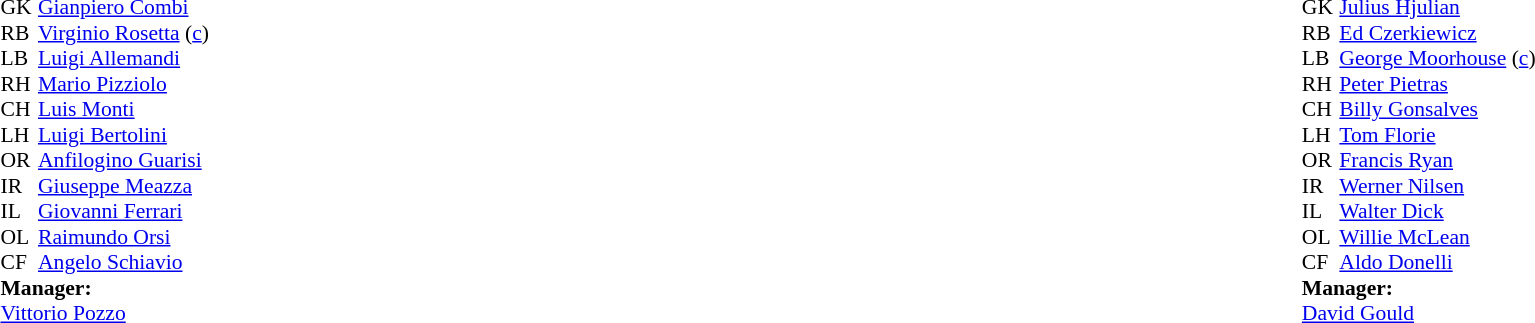<table width="100%">
<tr>
<td valign="top" width="50%"><br><table style="font-size: 90%" cellspacing="0" cellpadding="0">
<tr>
<td colspan="4"></td>
</tr>
<tr>
<th width="25"></th>
</tr>
<tr>
<td>GK</td>
<td><a href='#'>Gianpiero Combi</a></td>
</tr>
<tr>
<td>RB</td>
<td><a href='#'>Virginio Rosetta</a> (<a href='#'>c</a>)</td>
</tr>
<tr>
<td>LB</td>
<td><a href='#'>Luigi Allemandi</a></td>
</tr>
<tr>
<td>RH</td>
<td><a href='#'>Mario Pizziolo</a></td>
</tr>
<tr>
<td>CH</td>
<td><a href='#'>Luis Monti</a></td>
</tr>
<tr>
<td>LH</td>
<td><a href='#'>Luigi Bertolini</a></td>
</tr>
<tr>
<td>OR</td>
<td><a href='#'>Anfilogino Guarisi</a></td>
</tr>
<tr>
<td>IR</td>
<td><a href='#'>Giuseppe Meazza</a></td>
</tr>
<tr>
<td>IL</td>
<td><a href='#'>Giovanni Ferrari</a></td>
</tr>
<tr>
<td>OL</td>
<td><a href='#'>Raimundo Orsi</a></td>
</tr>
<tr>
<td>CF</td>
<td><a href='#'>Angelo Schiavio</a></td>
</tr>
<tr>
<td colspan="4"><strong>Manager:</strong></td>
</tr>
<tr>
<td colspan="4"><a href='#'>Vittorio Pozzo</a></td>
</tr>
</table>
</td>
<td valign="top"></td>
<td valign="top" width="50%"><br><table style="font-size: 90%" cellspacing="0" cellpadding="0" align=center>
<tr>
<td colspan="4"></td>
</tr>
<tr>
<th width="25"></th>
</tr>
<tr>
<td>GK</td>
<td><a href='#'>Julius Hjulian</a></td>
</tr>
<tr>
<td>RB</td>
<td><a href='#'>Ed Czerkiewicz</a></td>
</tr>
<tr>
<td>LB</td>
<td><a href='#'>George Moorhouse</a> (<a href='#'>c</a>)</td>
</tr>
<tr>
<td>RH</td>
<td><a href='#'>Peter Pietras</a></td>
</tr>
<tr>
<td>CH</td>
<td><a href='#'>Billy Gonsalves</a></td>
</tr>
<tr>
<td>LH</td>
<td><a href='#'>Tom Florie</a></td>
</tr>
<tr>
<td>OR</td>
<td><a href='#'>Francis Ryan</a></td>
</tr>
<tr>
<td>IR</td>
<td><a href='#'>Werner Nilsen</a></td>
</tr>
<tr>
<td>IL</td>
<td><a href='#'>Walter Dick</a></td>
</tr>
<tr>
<td>OL</td>
<td><a href='#'>Willie McLean</a></td>
</tr>
<tr>
<td>CF</td>
<td><a href='#'>Aldo Donelli</a></td>
</tr>
<tr>
<td colspan="4"><strong>Manager:</strong></td>
</tr>
<tr>
<td colspan="4"><a href='#'>David Gould</a></td>
</tr>
</table>
</td>
</tr>
</table>
